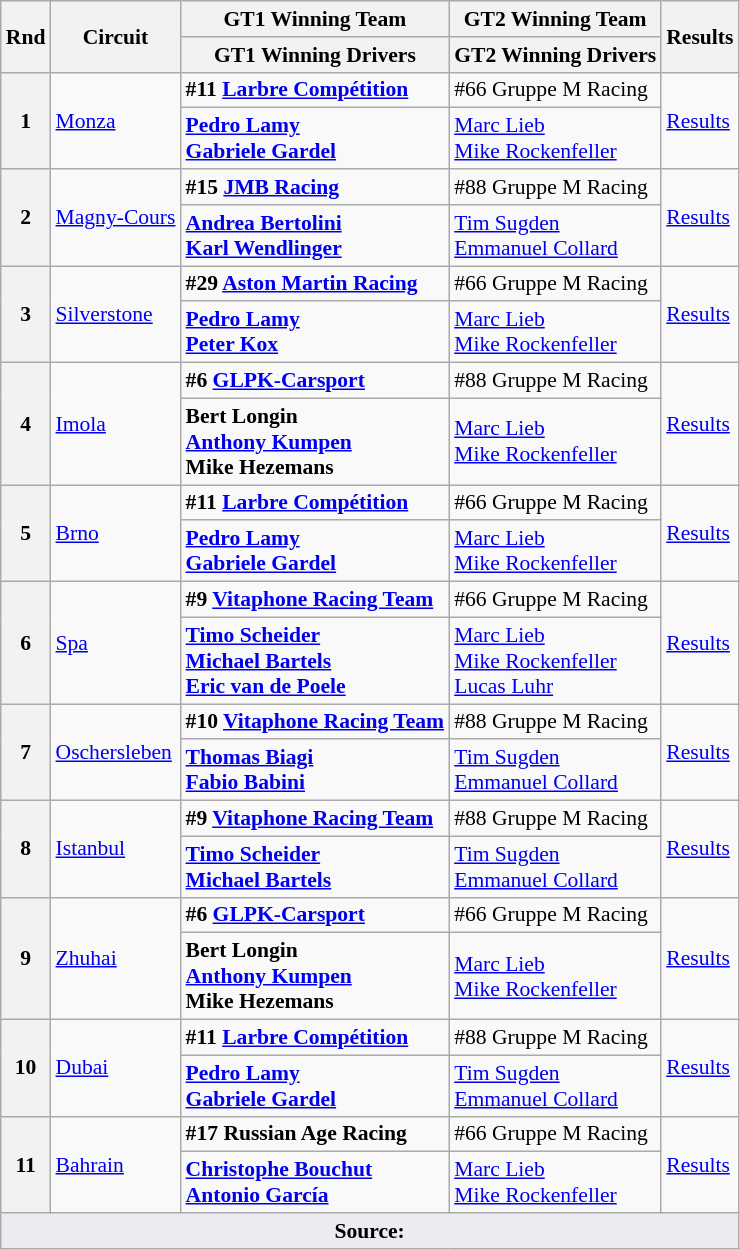<table class="wikitable" style="font-size: 90%;">
<tr>
<th rowspan=2>Rnd</th>
<th rowspan=2>Circuit</th>
<th>GT1 Winning Team</th>
<th>GT2 Winning Team</th>
<th rowspan=2>Results</th>
</tr>
<tr>
<th>GT1 Winning Drivers</th>
<th>GT2 Winning Drivers</th>
</tr>
<tr>
<th rowspan=2>1</th>
<td rowspan=2><a href='#'>Monza</a></td>
<td><strong> #11 <a href='#'>Larbre Compétition</a></strong></td>
<td> #66 Gruppe M Racing</td>
<td rowspan=2><a href='#'>Results</a></td>
</tr>
<tr>
<td> <strong><a href='#'>Pedro Lamy</a></strong><br> <strong><a href='#'>Gabriele Gardel</a></strong></td>
<td> <a href='#'>Marc Lieb</a><br> <a href='#'>Mike Rockenfeller</a></td>
</tr>
<tr>
<th rowspan=2>2</th>
<td rowspan=2><a href='#'>Magny-Cours</a></td>
<td><strong> #15 <a href='#'>JMB Racing</a></strong></td>
<td> #88 Gruppe M Racing</td>
<td rowspan=2><a href='#'>Results</a></td>
</tr>
<tr>
<td> <strong><a href='#'>Andrea Bertolini</a></strong><br> <strong><a href='#'>Karl Wendlinger</a></strong></td>
<td> <a href='#'>Tim Sugden</a><br> <a href='#'>Emmanuel Collard</a></td>
</tr>
<tr>
<th rowspan=2>3</th>
<td rowspan=2><a href='#'>Silverstone</a></td>
<td><strong> #29 <a href='#'>Aston Martin Racing</a></strong></td>
<td> #66 Gruppe M Racing</td>
<td rowspan=2><a href='#'>Results</a></td>
</tr>
<tr>
<td> <strong><a href='#'>Pedro Lamy</a></strong><br> <strong><a href='#'>Peter Kox</a></strong></td>
<td> <a href='#'>Marc Lieb</a><br> <a href='#'>Mike Rockenfeller</a></td>
</tr>
<tr>
<th rowspan=2>4</th>
<td rowspan=2><a href='#'>Imola</a></td>
<td><strong> #6 <a href='#'>GLPK-Carsport</a></strong></td>
<td> #88 Gruppe M Racing</td>
<td rowspan=2><a href='#'>Results</a></td>
</tr>
<tr>
<td> <strong>Bert Longin</strong><br> <strong><a href='#'>Anthony Kumpen</a></strong><br> <strong>Mike Hezemans</strong></td>
<td> <a href='#'>Marc Lieb</a><br> <a href='#'>Mike Rockenfeller</a></td>
</tr>
<tr>
<th rowspan=2>5</th>
<td rowspan=2><a href='#'>Brno</a></td>
<td><strong> #11 <a href='#'>Larbre Compétition</a></strong></td>
<td> #66 Gruppe M Racing</td>
<td rowspan=2><a href='#'>Results</a></td>
</tr>
<tr>
<td> <strong><a href='#'>Pedro Lamy</a></strong><br> <strong><a href='#'>Gabriele Gardel</a></strong></td>
<td> <a href='#'>Marc Lieb</a><br> <a href='#'>Mike Rockenfeller</a></td>
</tr>
<tr>
<th rowspan=2>6</th>
<td rowspan=2><a href='#'>Spa</a></td>
<td><strong> #9 <a href='#'>Vitaphone Racing Team</a></strong></td>
<td> #66 Gruppe M Racing</td>
<td rowspan=2><a href='#'>Results</a></td>
</tr>
<tr>
<td> <strong><a href='#'>Timo Scheider</a></strong><br> <strong><a href='#'>Michael Bartels</a></strong><br> <strong><a href='#'>Eric van de Poele</a></strong></td>
<td> <a href='#'>Marc Lieb</a><br> <a href='#'>Mike Rockenfeller</a><br> <a href='#'>Lucas Luhr</a></td>
</tr>
<tr>
<th rowspan=2>7</th>
<td rowspan=2><a href='#'>Oschersleben</a></td>
<td><strong> #10 <a href='#'>Vitaphone Racing Team</a></strong></td>
<td> #88 Gruppe M Racing</td>
<td rowspan=2><a href='#'>Results</a></td>
</tr>
<tr>
<td> <strong><a href='#'>Thomas Biagi</a></strong><br> <strong><a href='#'>Fabio Babini</a></strong></td>
<td> <a href='#'>Tim Sugden</a><br> <a href='#'>Emmanuel Collard</a></td>
</tr>
<tr>
<th rowspan=2>8</th>
<td rowspan=2><a href='#'>Istanbul</a></td>
<td><strong> #9 <a href='#'>Vitaphone Racing Team</a></strong></td>
<td> #88 Gruppe M Racing</td>
<td rowspan=2><a href='#'>Results</a></td>
</tr>
<tr>
<td> <strong><a href='#'>Timo Scheider</a></strong><br> <strong><a href='#'>Michael Bartels</a></strong></td>
<td> <a href='#'>Tim Sugden</a><br> <a href='#'>Emmanuel Collard</a></td>
</tr>
<tr>
<th rowspan=2>9</th>
<td rowspan=2><a href='#'>Zhuhai</a></td>
<td><strong> #6 <a href='#'>GLPK-Carsport</a></strong></td>
<td> #66 Gruppe M Racing</td>
<td rowspan=2><a href='#'>Results</a></td>
</tr>
<tr>
<td> <strong>Bert Longin</strong><br> <strong><a href='#'>Anthony Kumpen</a></strong><br> <strong>Mike Hezemans</strong></td>
<td> <a href='#'>Marc Lieb</a><br> <a href='#'>Mike Rockenfeller</a></td>
</tr>
<tr>
<th rowspan=2>10</th>
<td rowspan=2><a href='#'>Dubai</a></td>
<td><strong> #11 <a href='#'>Larbre Compétition</a></strong></td>
<td> #88 Gruppe M Racing</td>
<td rowspan=2><a href='#'>Results</a></td>
</tr>
<tr>
<td> <strong><a href='#'>Pedro Lamy</a></strong><br> <strong><a href='#'>Gabriele Gardel</a></strong></td>
<td> <a href='#'>Tim Sugden</a><br> <a href='#'>Emmanuel Collard</a></td>
</tr>
<tr>
<th rowspan=2>11</th>
<td rowspan=2><a href='#'>Bahrain</a></td>
<td><strong> #17 Russian Age Racing</strong></td>
<td> #66 Gruppe M Racing</td>
<td rowspan=2><a href='#'>Results</a></td>
</tr>
<tr>
<td> <strong><a href='#'>Christophe Bouchut</a></strong><br> <strong><a href='#'>Antonio García</a></strong></td>
<td> <a href='#'>Marc Lieb</a><br> <a href='#'>Mike Rockenfeller</a></td>
</tr>
<tr class="sortbottom">
<td colspan="5" style="background-color:#EAECF0;text-align:center"><strong>Source:</strong></td>
</tr>
</table>
